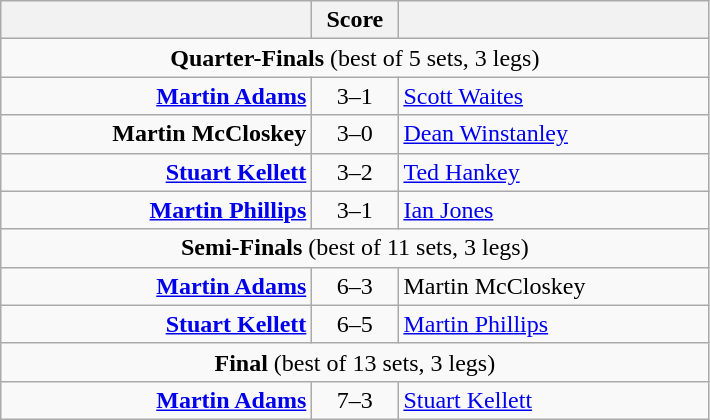<table class=wikitable style="text-align:center">
<tr>
<th width=200></th>
<th width=50>Score</th>
<th width=200></th>
</tr>
<tr align=center>
<td colspan="3"><strong>Quarter-Finals</strong> (best of 5 sets, 3 legs)</td>
</tr>
<tr align=left>
<td align=right><strong><a href='#'>Martin Adams</a></strong> </td>
<td align=center>3–1</td>
<td> <a href='#'>Scott Waites</a></td>
</tr>
<tr align=left>
<td align=right><strong>Martin McCloskey</strong> </td>
<td align=center>3–0</td>
<td> <a href='#'>Dean Winstanley</a></td>
</tr>
<tr align=left>
<td align=right><strong><a href='#'>Stuart Kellett</a></strong> </td>
<td align=center>3–2</td>
<td> <a href='#'>Ted Hankey</a></td>
</tr>
<tr align=left>
<td align=right><strong><a href='#'>Martin Phillips</a></strong> </td>
<td align=center>3–1</td>
<td> <a href='#'>Ian Jones</a></td>
</tr>
<tr align=center>
<td colspan="3"><strong>Semi-Finals</strong> (best of 11 sets, 3 legs)</td>
</tr>
<tr align=left>
<td align=right><strong><a href='#'>Martin Adams</a></strong> </td>
<td align=center>6–3</td>
<td> Martin McCloskey</td>
</tr>
<tr align=left>
<td align=right><strong><a href='#'>Stuart Kellett</a></strong> </td>
<td align=center>6–5</td>
<td> <a href='#'>Martin Phillips</a></td>
</tr>
<tr align=center>
<td colspan="3"><strong>Final</strong> (best of 13 sets, 3 legs)</td>
</tr>
<tr align=left>
<td align=right><strong><a href='#'>Martin Adams</a></strong> </td>
<td align=center>7–3</td>
<td> <a href='#'>Stuart Kellett</a></td>
</tr>
</table>
